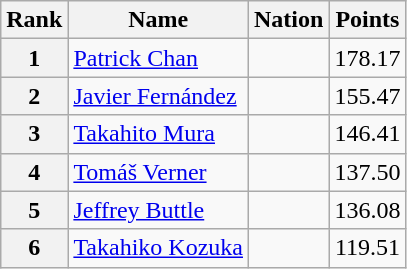<table class="wikitable sortable">
<tr>
<th>Rank</th>
<th>Name</th>
<th>Nation</th>
<th>Points</th>
</tr>
<tr>
<th>1</th>
<td><a href='#'>Patrick Chan</a></td>
<td></td>
<td align="center">178.17</td>
</tr>
<tr>
<th>2</th>
<td><a href='#'>Javier Fernández</a></td>
<td></td>
<td align="center">155.47</td>
</tr>
<tr>
<th>3</th>
<td><a href='#'>Takahito Mura</a></td>
<td></td>
<td align="center">146.41</td>
</tr>
<tr>
<th>4</th>
<td><a href='#'>Tomáš Verner</a></td>
<td></td>
<td align="center">137.50</td>
</tr>
<tr>
<th>5</th>
<td><a href='#'>Jeffrey Buttle</a></td>
<td></td>
<td align="center">136.08</td>
</tr>
<tr>
<th>6</th>
<td><a href='#'>Takahiko Kozuka</a></td>
<td></td>
<td align="center">119.51</td>
</tr>
</table>
